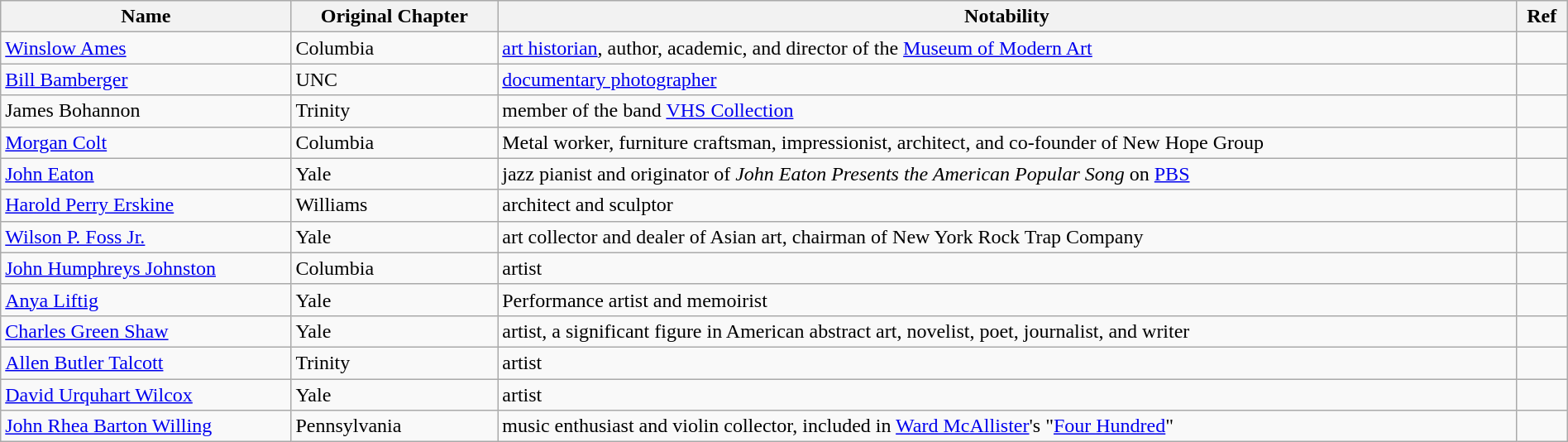<table class="sortable wikitable" style="width:100%;">
<tr>
<th>Name</th>
<th>Original Chapter</th>
<th>Notability</th>
<th>Ref</th>
</tr>
<tr>
<td><a href='#'>Winslow Ames</a></td>
<td>Columbia</td>
<td><a href='#'>art historian</a>, author, academic, and director of the <a href='#'>Museum of Modern Art</a></td>
<td></td>
</tr>
<tr>
<td><a href='#'>Bill Bamberger</a></td>
<td>UNC</td>
<td><a href='#'>documentary photographer</a></td>
<td></td>
</tr>
<tr>
<td>James Bohannon</td>
<td>Trinity</td>
<td>member of the band <a href='#'>VHS Collection</a></td>
<td></td>
</tr>
<tr>
<td><a href='#'>Morgan Colt</a></td>
<td>Columbia</td>
<td>Metal worker, furniture craftsman, impressionist, architect, and co-founder of New Hope Group</td>
<td></td>
</tr>
<tr>
<td><a href='#'>John Eaton</a></td>
<td>Yale</td>
<td>jazz pianist and originator of <em>John Eaton Presents the American Popular Song</em> on <a href='#'>PBS</a></td>
<td></td>
</tr>
<tr>
<td><a href='#'>Harold Perry Erskine</a></td>
<td>Williams</td>
<td>architect and sculptor</td>
<td></td>
</tr>
<tr>
<td><a href='#'>Wilson P. Foss Jr.</a></td>
<td>Yale</td>
<td>art collector and dealer of Asian art, chairman of New York Rock Trap Company</td>
<td></td>
</tr>
<tr>
<td><a href='#'>John Humphreys Johnston</a></td>
<td>Columbia</td>
<td>artist</td>
<td></td>
</tr>
<tr>
<td><a href='#'>Anya Liftig</a></td>
<td>Yale</td>
<td>Performance artist and memoirist</td>
<td></td>
</tr>
<tr>
<td><a href='#'>Charles Green Shaw</a></td>
<td>Yale</td>
<td>artist, a significant figure in American abstract art, novelist, poet, journalist, and writer</td>
<td></td>
</tr>
<tr>
<td><a href='#'>Allen Butler Talcott</a></td>
<td>Trinity</td>
<td>artist</td>
<td></td>
</tr>
<tr>
<td><a href='#'>David Urquhart Wilcox</a></td>
<td>Yale</td>
<td>artist</td>
<td></td>
</tr>
<tr>
<td><a href='#'>John Rhea Barton Willing</a></td>
<td>Pennsylvania</td>
<td>music enthusiast and violin collector, included in <a href='#'>Ward McAllister</a>'s "<a href='#'>Four Hundred</a>"</td>
<td></td>
</tr>
</table>
